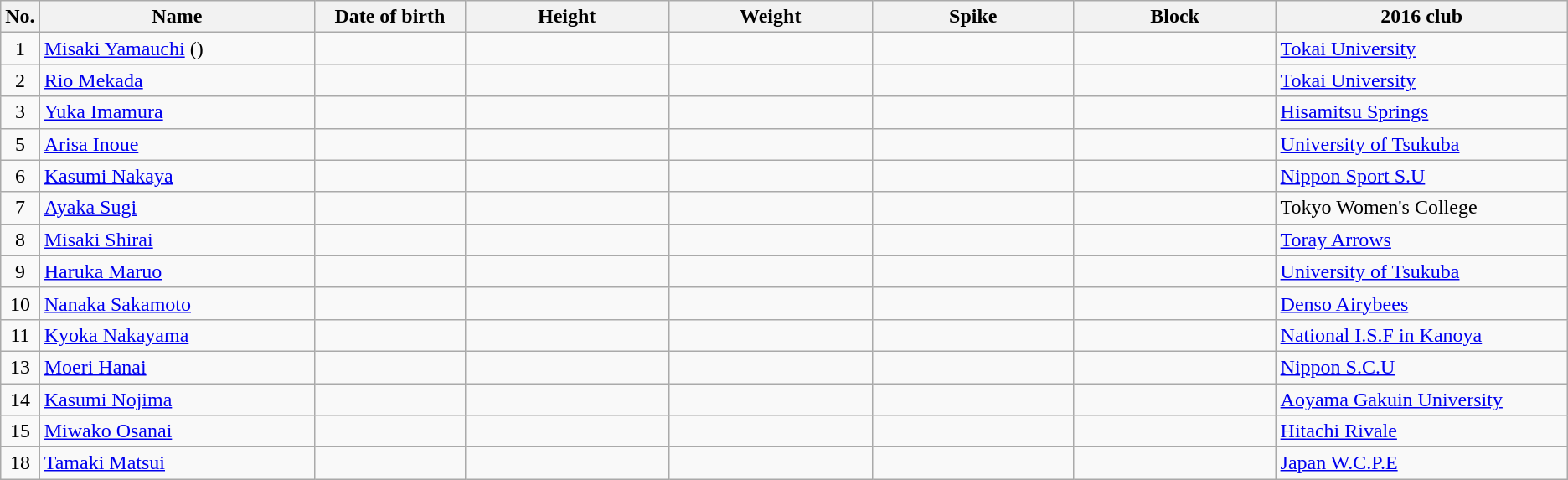<table class="wikitable sortable" style="text-align:center;">
<tr>
<th>No.</th>
<th style="width:15em">Name</th>
<th style="width:8em">Date of birth</th>
<th style="width:11em">Height</th>
<th style="width:11em">Weight</th>
<th style="width:11em">Spike</th>
<th style="width:11em">Block</th>
<th style="width:16em">2016 club</th>
</tr>
<tr>
<td>1</td>
<td align=left><a href='#'>Misaki Yamauchi</a> ()</td>
<td align=right></td>
<td></td>
<td></td>
<td></td>
<td></td>
<td align=left> <a href='#'>Tokai University</a></td>
</tr>
<tr>
<td>2</td>
<td align=left><a href='#'>Rio Mekada</a></td>
<td align=right></td>
<td></td>
<td></td>
<td></td>
<td></td>
<td align=left> <a href='#'>Tokai University</a></td>
</tr>
<tr>
<td>3</td>
<td align=left><a href='#'>Yuka Imamura</a></td>
<td align=right></td>
<td></td>
<td></td>
<td></td>
<td></td>
<td align=left> <a href='#'>Hisamitsu Springs</a></td>
</tr>
<tr>
<td>5</td>
<td align=left><a href='#'>Arisa Inoue</a></td>
<td align=right></td>
<td></td>
<td></td>
<td></td>
<td></td>
<td align=left> <a href='#'>University of Tsukuba</a></td>
</tr>
<tr>
<td>6</td>
<td align=left><a href='#'>Kasumi Nakaya</a></td>
<td align=right></td>
<td></td>
<td></td>
<td></td>
<td></td>
<td align=left> <a href='#'>Nippon Sport S.U</a></td>
</tr>
<tr>
<td>7</td>
<td align=left><a href='#'>Ayaka Sugi</a></td>
<td align=right></td>
<td></td>
<td></td>
<td></td>
<td></td>
<td align=left> Tokyo Women's College</td>
</tr>
<tr>
<td>8</td>
<td align=left><a href='#'>Misaki Shirai</a></td>
<td align=right></td>
<td></td>
<td></td>
<td></td>
<td></td>
<td align=left> <a href='#'>Toray Arrows</a></td>
</tr>
<tr>
<td>9</td>
<td align=left><a href='#'>Haruka Maruo</a></td>
<td align=right></td>
<td></td>
<td></td>
<td></td>
<td></td>
<td align=left> <a href='#'>University of Tsukuba</a></td>
</tr>
<tr>
<td>10</td>
<td align=left><a href='#'>Nanaka Sakamoto</a></td>
<td align=right></td>
<td></td>
<td></td>
<td></td>
<td></td>
<td align=left> <a href='#'>Denso Airybees</a></td>
</tr>
<tr>
<td>11</td>
<td align=left><a href='#'>Kyoka Nakayama</a></td>
<td align=right></td>
<td></td>
<td></td>
<td></td>
<td></td>
<td align=left> <a href='#'>National I.S.F in Kanoya</a></td>
</tr>
<tr>
<td>13</td>
<td align=left><a href='#'>Moeri Hanai</a></td>
<td align=right></td>
<td></td>
<td></td>
<td></td>
<td></td>
<td align=left> <a href='#'>Nippon S.C.U</a></td>
</tr>
<tr>
<td>14</td>
<td align=left><a href='#'>Kasumi Nojima</a></td>
<td align=right></td>
<td></td>
<td></td>
<td></td>
<td></td>
<td align=left> <a href='#'>Aoyama Gakuin University</a></td>
</tr>
<tr>
<td>15</td>
<td align=left><a href='#'>Miwako Osanai</a></td>
<td align=right></td>
<td></td>
<td></td>
<td></td>
<td></td>
<td align=left> <a href='#'>Hitachi Rivale</a></td>
</tr>
<tr>
<td>18</td>
<td align=left><a href='#'>Tamaki Matsui</a></td>
<td align=right></td>
<td></td>
<td></td>
<td></td>
<td></td>
<td align=left> <a href='#'>Japan W.C.P.E</a></td>
</tr>
</table>
